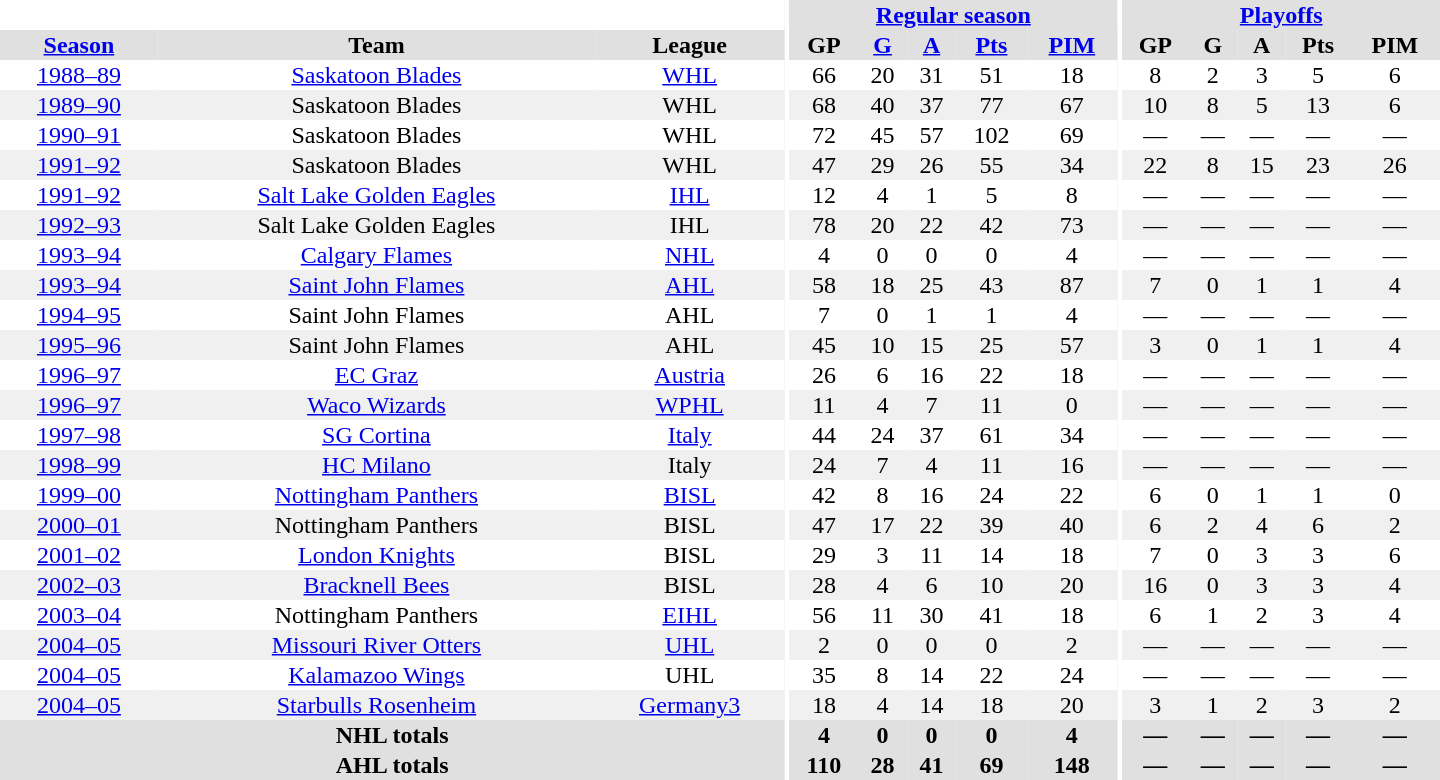<table border="0" cellpadding="1" cellspacing="0" style="text-align:center; width:60em">
<tr bgcolor="#e0e0e0">
<th colspan="3" bgcolor="#ffffff"></th>
<th rowspan="99" bgcolor="#ffffff"></th>
<th colspan="5"><a href='#'>Regular season</a></th>
<th rowspan="99" bgcolor="#ffffff"></th>
<th colspan="5"><a href='#'>Playoffs</a></th>
</tr>
<tr bgcolor="#e0e0e0">
<th><a href='#'>Season</a></th>
<th>Team</th>
<th>League</th>
<th>GP</th>
<th><a href='#'>G</a></th>
<th><a href='#'>A</a></th>
<th><a href='#'>Pts</a></th>
<th><a href='#'>PIM</a></th>
<th>GP</th>
<th>G</th>
<th>A</th>
<th>Pts</th>
<th>PIM</th>
</tr>
<tr>
<td><a href='#'>1988–89</a></td>
<td><a href='#'>Saskatoon Blades</a></td>
<td><a href='#'>WHL</a></td>
<td>66</td>
<td>20</td>
<td>31</td>
<td>51</td>
<td>18</td>
<td>8</td>
<td>2</td>
<td>3</td>
<td>5</td>
<td>6</td>
</tr>
<tr bgcolor="#f0f0f0">
<td><a href='#'>1989–90</a></td>
<td>Saskatoon Blades</td>
<td>WHL</td>
<td>68</td>
<td>40</td>
<td>37</td>
<td>77</td>
<td>67</td>
<td>10</td>
<td>8</td>
<td>5</td>
<td>13</td>
<td>6</td>
</tr>
<tr>
<td><a href='#'>1990–91</a></td>
<td>Saskatoon Blades</td>
<td>WHL</td>
<td>72</td>
<td>45</td>
<td>57</td>
<td>102</td>
<td>69</td>
<td>—</td>
<td>—</td>
<td>—</td>
<td>—</td>
<td>—</td>
</tr>
<tr bgcolor="#f0f0f0">
<td><a href='#'>1991–92</a></td>
<td>Saskatoon Blades</td>
<td>WHL</td>
<td>47</td>
<td>29</td>
<td>26</td>
<td>55</td>
<td>34</td>
<td>22</td>
<td>8</td>
<td>15</td>
<td>23</td>
<td>26</td>
</tr>
<tr>
<td><a href='#'>1991–92</a></td>
<td><a href='#'>Salt Lake Golden Eagles</a></td>
<td><a href='#'>IHL</a></td>
<td>12</td>
<td>4</td>
<td>1</td>
<td>5</td>
<td>8</td>
<td>—</td>
<td>—</td>
<td>—</td>
<td>—</td>
<td>—</td>
</tr>
<tr bgcolor="#f0f0f0">
<td><a href='#'>1992–93</a></td>
<td>Salt Lake Golden Eagles</td>
<td>IHL</td>
<td>78</td>
<td>20</td>
<td>22</td>
<td>42</td>
<td>73</td>
<td>—</td>
<td>—</td>
<td>—</td>
<td>—</td>
<td>—</td>
</tr>
<tr>
<td><a href='#'>1993–94</a></td>
<td><a href='#'>Calgary Flames</a></td>
<td><a href='#'>NHL</a></td>
<td>4</td>
<td>0</td>
<td>0</td>
<td>0</td>
<td>4</td>
<td>—</td>
<td>—</td>
<td>—</td>
<td>—</td>
<td>—</td>
</tr>
<tr bgcolor="#f0f0f0">
<td><a href='#'>1993–94</a></td>
<td><a href='#'>Saint John Flames</a></td>
<td><a href='#'>AHL</a></td>
<td>58</td>
<td>18</td>
<td>25</td>
<td>43</td>
<td>87</td>
<td>7</td>
<td>0</td>
<td>1</td>
<td>1</td>
<td>4</td>
</tr>
<tr>
<td><a href='#'>1994–95</a></td>
<td>Saint John Flames</td>
<td>AHL</td>
<td>7</td>
<td>0</td>
<td>1</td>
<td>1</td>
<td>4</td>
<td>—</td>
<td>—</td>
<td>—</td>
<td>—</td>
<td>—</td>
</tr>
<tr bgcolor="#f0f0f0">
<td><a href='#'>1995–96</a></td>
<td>Saint John Flames</td>
<td>AHL</td>
<td>45</td>
<td>10</td>
<td>15</td>
<td>25</td>
<td>57</td>
<td>3</td>
<td>0</td>
<td>1</td>
<td>1</td>
<td>4</td>
</tr>
<tr>
<td><a href='#'>1996–97</a></td>
<td><a href='#'>EC Graz</a></td>
<td><a href='#'>Austria</a></td>
<td>26</td>
<td>6</td>
<td>16</td>
<td>22</td>
<td>18</td>
<td>—</td>
<td>—</td>
<td>—</td>
<td>—</td>
<td>—</td>
</tr>
<tr bgcolor="#f0f0f0">
<td><a href='#'>1996–97</a></td>
<td><a href='#'>Waco Wizards</a></td>
<td><a href='#'>WPHL</a></td>
<td>11</td>
<td>4</td>
<td>7</td>
<td>11</td>
<td>0</td>
<td>—</td>
<td>—</td>
<td>—</td>
<td>—</td>
<td>—</td>
</tr>
<tr>
<td><a href='#'>1997–98</a></td>
<td><a href='#'>SG Cortina</a></td>
<td><a href='#'>Italy</a></td>
<td>44</td>
<td>24</td>
<td>37</td>
<td>61</td>
<td>34</td>
<td>—</td>
<td>—</td>
<td>—</td>
<td>—</td>
<td>—</td>
</tr>
<tr bgcolor="#f0f0f0">
<td><a href='#'>1998–99</a></td>
<td><a href='#'>HC Milano</a></td>
<td>Italy</td>
<td>24</td>
<td>7</td>
<td>4</td>
<td>11</td>
<td>16</td>
<td>—</td>
<td>—</td>
<td>—</td>
<td>—</td>
<td>—</td>
</tr>
<tr>
<td><a href='#'>1999–00</a></td>
<td><a href='#'>Nottingham Panthers</a></td>
<td><a href='#'>BISL</a></td>
<td>42</td>
<td>8</td>
<td>16</td>
<td>24</td>
<td>22</td>
<td>6</td>
<td>0</td>
<td>1</td>
<td>1</td>
<td>0</td>
</tr>
<tr bgcolor="#f0f0f0">
<td><a href='#'>2000–01</a></td>
<td>Nottingham Panthers</td>
<td>BISL</td>
<td>47</td>
<td>17</td>
<td>22</td>
<td>39</td>
<td>40</td>
<td>6</td>
<td>2</td>
<td>4</td>
<td>6</td>
<td>2</td>
</tr>
<tr>
<td><a href='#'>2001–02</a></td>
<td><a href='#'>London Knights</a></td>
<td>BISL</td>
<td>29</td>
<td>3</td>
<td>11</td>
<td>14</td>
<td>18</td>
<td>7</td>
<td>0</td>
<td>3</td>
<td>3</td>
<td>6</td>
</tr>
<tr bgcolor="#f0f0f0">
<td><a href='#'>2002–03</a></td>
<td><a href='#'>Bracknell Bees</a></td>
<td>BISL</td>
<td>28</td>
<td>4</td>
<td>6</td>
<td>10</td>
<td>20</td>
<td>16</td>
<td>0</td>
<td>3</td>
<td>3</td>
<td>4</td>
</tr>
<tr>
<td><a href='#'>2003–04</a></td>
<td>Nottingham Panthers</td>
<td><a href='#'>EIHL</a></td>
<td>56</td>
<td>11</td>
<td>30</td>
<td>41</td>
<td>18</td>
<td>6</td>
<td>1</td>
<td>2</td>
<td>3</td>
<td>4</td>
</tr>
<tr bgcolor="#f0f0f0">
<td><a href='#'>2004–05</a></td>
<td><a href='#'>Missouri River Otters</a></td>
<td><a href='#'>UHL</a></td>
<td>2</td>
<td>0</td>
<td>0</td>
<td>0</td>
<td>2</td>
<td>—</td>
<td>—</td>
<td>—</td>
<td>—</td>
<td>—</td>
</tr>
<tr>
<td><a href='#'>2004–05</a></td>
<td><a href='#'>Kalamazoo Wings</a></td>
<td>UHL</td>
<td>35</td>
<td>8</td>
<td>14</td>
<td>22</td>
<td>24</td>
<td>—</td>
<td>—</td>
<td>—</td>
<td>—</td>
<td>—</td>
</tr>
<tr bgcolor="#f0f0f0">
<td><a href='#'>2004–05</a></td>
<td><a href='#'>Starbulls Rosenheim</a></td>
<td><a href='#'>Germany3</a></td>
<td>18</td>
<td>4</td>
<td>14</td>
<td>18</td>
<td>20</td>
<td>3</td>
<td>1</td>
<td>2</td>
<td>3</td>
<td>2</td>
</tr>
<tr>
</tr>
<tr ALIGN="center" bgcolor="#e0e0e0">
<th colspan="3">NHL totals</th>
<th ALIGN="center">4</th>
<th ALIGN="center">0</th>
<th ALIGN="center">0</th>
<th ALIGN="center">0</th>
<th ALIGN="center">4</th>
<th ALIGN="center">—</th>
<th ALIGN="center">—</th>
<th ALIGN="center">—</th>
<th ALIGN="center">—</th>
<th ALIGN="center">—</th>
</tr>
<tr>
</tr>
<tr ALIGN="center" bgcolor="#e0e0e0">
<th colspan="3">AHL totals</th>
<th ALIGN="center">110</th>
<th ALIGN="center">28</th>
<th ALIGN="center">41</th>
<th ALIGN="center">69</th>
<th ALIGN="center">148</th>
<th ALIGN="center">—</th>
<th ALIGN="center">—</th>
<th ALIGN="center">—</th>
<th ALIGN="center">—</th>
<th ALIGN="center">—</th>
</tr>
</table>
